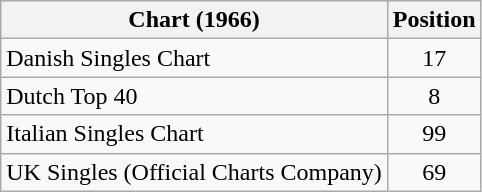<table class="wikitable sortable">
<tr>
<th align="left">Chart (1966)</th>
<th style="text-align:center;">Position</th>
</tr>
<tr>
<td align="left">Danish Singles Chart </td>
<td style="text-align:center;">17</td>
</tr>
<tr>
<td align="left">Dutch Top 40 </td>
<td style="text-align:center;">8</td>
</tr>
<tr>
<td align="left">Italian Singles Chart</td>
<td style="text-align:center;">99</td>
</tr>
<tr>
<td>UK Singles (Official Charts Company)</td>
<td style="text-align:center;">69</td>
</tr>
</table>
